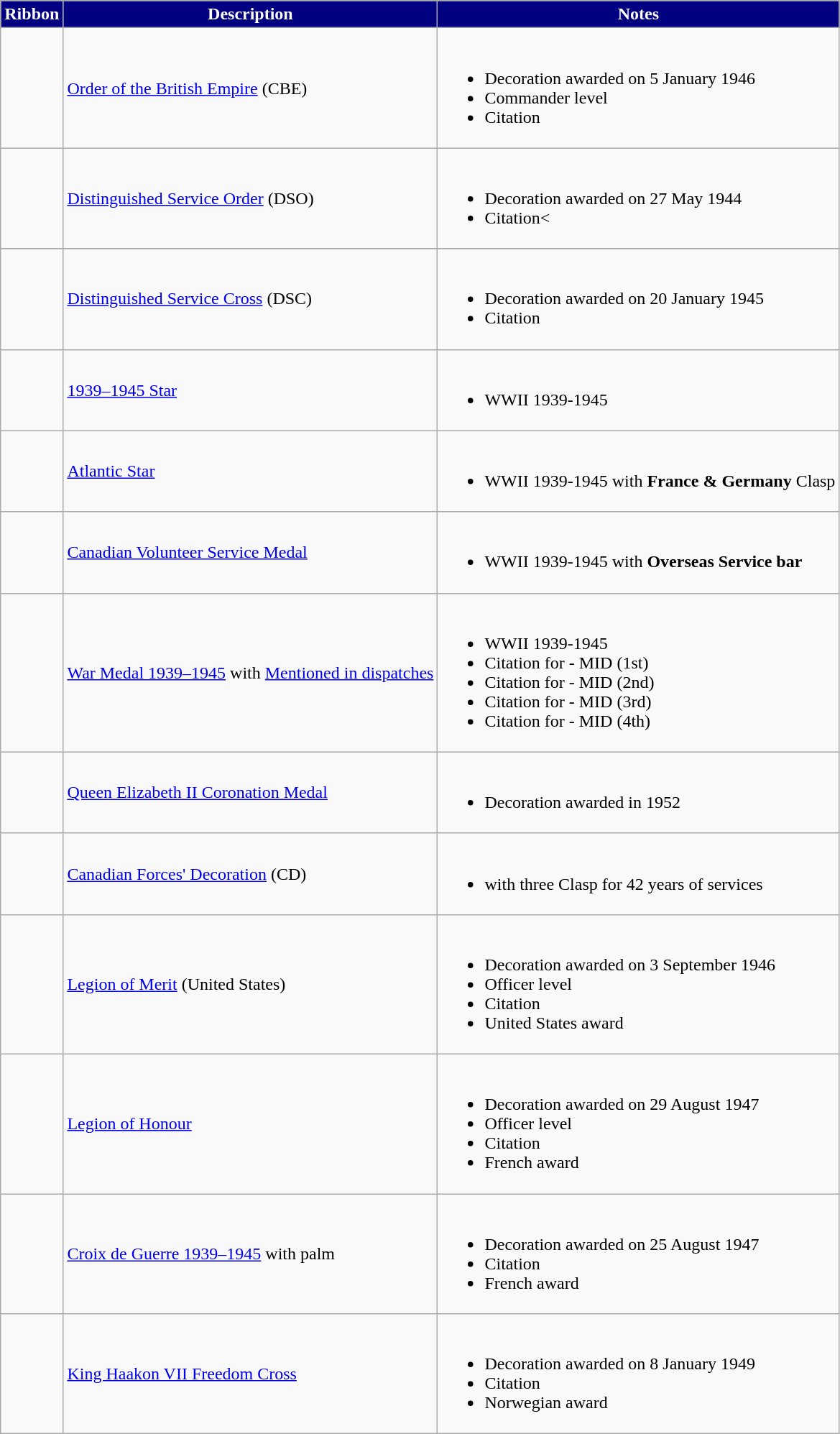<table class="wikitable">
<tr style="background:Navy;color:White" align="center">
<td><strong>Ribbon</strong></td>
<td><strong>Description</strong></td>
<td><strong>Notes</strong></td>
</tr>
<tr>
<td></td>
<td><a href='#'>Order of the British Empire</a> (CBE)</td>
<td><br><ul><li>Decoration awarded on 5 January 1946</li><li>Commander level</li><li>Citation</li></ul></td>
</tr>
<tr>
<td></td>
<td><a href='#'>Distinguished Service Order</a> (DSO)</td>
<td><br><ul><li>Decoration awarded on 27 May 1944</li><li>Citation<</li></ul></td>
</tr>
<tr>
</tr>
<tr>
<td></td>
<td><a href='#'>Distinguished Service Cross</a> (DSC)</td>
<td><br><ul><li>Decoration awarded on 20 January 1945</li><li>Citation</li></ul></td>
</tr>
<tr>
<td></td>
<td><a href='#'>1939–1945 Star</a></td>
<td><br><ul><li>WWII 1939-1945</li></ul></td>
</tr>
<tr>
<td></td>
<td><a href='#'>Atlantic Star</a></td>
<td><br><ul><li>WWII 1939-1945 with <strong>France & Germany </strong>Clasp</li></ul></td>
</tr>
<tr>
<td></td>
<td><a href='#'>Canadian Volunteer Service Medal</a></td>
<td><br><ul><li>WWII 1939-1945 with <strong>Overseas Service bar</strong></li></ul></td>
</tr>
<tr>
<td></td>
<td><a href='#'>War Medal 1939–1945</a> with <a href='#'>Mentioned in dispatches</a></td>
<td><br><ul><li>WWII 1939-1945</li><li>Citation for - MID (1st)</li><li>Citation for - MID (2nd)</li><li>Citation for - MID (3rd)</li><li>Citation for - MID (4th)</li></ul></td>
</tr>
<tr>
<td></td>
<td><a href='#'>Queen Elizabeth II Coronation Medal</a></td>
<td><br><ul><li>Decoration awarded in 1952</li></ul></td>
</tr>
<tr>
<td></td>
<td><a href='#'>Canadian Forces' Decoration</a> (CD)</td>
<td><br><ul><li>with three Clasp for 42 years of services</li></ul></td>
</tr>
<tr>
<td></td>
<td><a href='#'>Legion of Merit</a> (United States)</td>
<td><br><ul><li>Decoration awarded on 3 September 1946</li><li>Officer level</li><li>Citation</li><li> United States award</li></ul></td>
</tr>
<tr>
<td></td>
<td><a href='#'>Legion of Honour</a></td>
<td><br><ul><li>Decoration awarded on 29 August 1947</li><li>Officer level</li><li>Citation</li><li> French award</li></ul></td>
</tr>
<tr>
<td></td>
<td><a href='#'>Croix de Guerre 1939–1945</a> with palm</td>
<td><br><ul><li>Decoration awarded on 25 August 1947</li><li>Citation</li><li> French award</li></ul></td>
</tr>
<tr>
<td></td>
<td><a href='#'>King Haakon VII Freedom Cross</a></td>
<td><br><ul><li>Decoration awarded on 8 January 1949</li><li>Citation</li><li> Norwegian award</li></ul></td>
</tr>
</table>
